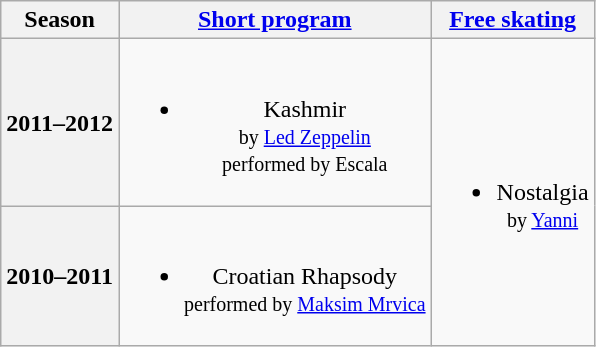<table class="wikitable" style="text-align:center">
<tr>
<th>Season</th>
<th><a href='#'>Short program</a></th>
<th><a href='#'>Free skating</a></th>
</tr>
<tr>
<th>2011–2012 <br> </th>
<td><br><ul><li>Kashmir <br><small> by <a href='#'>Led Zeppelin</a> <br> performed by Escala </small></li></ul></td>
<td rowspan=2><br><ul><li>Nostalgia <br><small> by <a href='#'>Yanni</a> </small></li></ul></td>
</tr>
<tr>
<th>2010–2011 <br> </th>
<td><br><ul><li>Croatian Rhapsody <br><small> performed by <a href='#'>Maksim Mrvica</a> </small></li></ul></td>
</tr>
</table>
